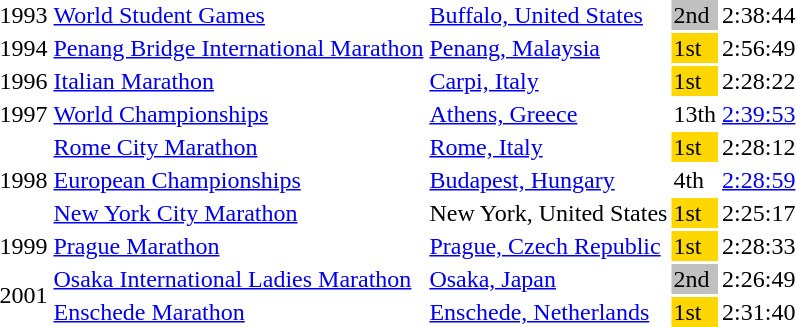<table>
<tr>
<td>1993</td>
<td><a href='#'>World Student Games</a></td>
<td><a href='#'>Buffalo, United States</a></td>
<td bgcolor="silver">2nd</td>
<td>2:38:44</td>
</tr>
<tr>
<td>1994</td>
<td><a href='#'>Penang Bridge International Marathon</a></td>
<td><a href='#'>Penang, Malaysia</a></td>
<td bgcolor="gold">1st</td>
<td>2:56:49</td>
</tr>
<tr>
<td>1996</td>
<td><a href='#'>Italian Marathon</a></td>
<td><a href='#'>Carpi, Italy</a></td>
<td bgcolor="gold">1st</td>
<td>2:28:22</td>
</tr>
<tr>
<td>1997</td>
<td><a href='#'>World Championships</a></td>
<td><a href='#'>Athens, Greece</a></td>
<td>13th</td>
<td><a href='#'>2:39:53</a></td>
</tr>
<tr>
<td rowspan=3>1998</td>
<td><a href='#'>Rome City Marathon</a></td>
<td><a href='#'>Rome, Italy</a></td>
<td bgcolor="gold">1st</td>
<td>2:28:12</td>
</tr>
<tr>
<td><a href='#'>European Championships</a></td>
<td><a href='#'>Budapest, Hungary</a></td>
<td>4th</td>
<td><a href='#'>2:28:59</a></td>
</tr>
<tr>
<td><a href='#'>New York City Marathon</a></td>
<td>New York, United States</td>
<td bgcolor="gold">1st</td>
<td>2:25:17</td>
</tr>
<tr>
<td>1999</td>
<td><a href='#'>Prague Marathon</a></td>
<td><a href='#'>Prague, Czech Republic</a></td>
<td bgcolor="gold">1st</td>
<td>2:28:33</td>
</tr>
<tr>
<td rowspan=2>2001</td>
<td><a href='#'>Osaka International Ladies Marathon</a></td>
<td><a href='#'>Osaka, Japan</a></td>
<td bgcolor="silver">2nd</td>
<td>2:26:49</td>
</tr>
<tr>
<td><a href='#'>Enschede Marathon</a></td>
<td><a href='#'>Enschede, Netherlands</a></td>
<td bgcolor="gold">1st</td>
<td>2:31:40</td>
</tr>
</table>
